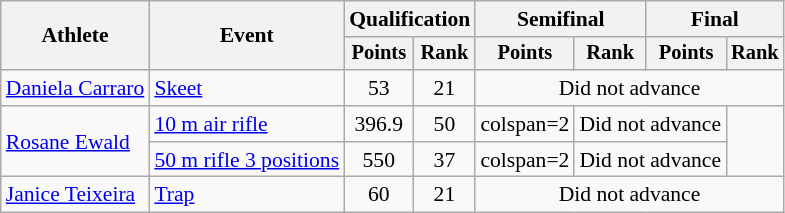<table class="wikitable" style="font-size:90%">
<tr>
<th rowspan="2">Athlete</th>
<th rowspan="2">Event</th>
<th colspan=2>Qualification</th>
<th colspan=2>Semifinal</th>
<th colspan=2>Final</th>
</tr>
<tr style="font-size:95%">
<th>Points</th>
<th>Rank</th>
<th>Points</th>
<th>Rank</th>
<th>Points</th>
<th>Rank</th>
</tr>
<tr align=center>
<td align=left><a href='#'>Daniela Carraro</a></td>
<td align=left><a href='#'>Skeet</a></td>
<td>53</td>
<td>21</td>
<td colspan=4>Did not advance</td>
</tr>
<tr align=center>
<td align=left rowspan=2><a href='#'>Rosane Ewald</a></td>
<td align=left><a href='#'>10 m air rifle</a></td>
<td>396.9</td>
<td>50</td>
<td>colspan=2 </td>
<td colspan=2>Did not advance</td>
</tr>
<tr align=center>
<td align=left><a href='#'>50 m rifle 3 positions</a></td>
<td>550</td>
<td>37</td>
<td>colspan=2 </td>
<td colspan=2>Did not advance</td>
</tr>
<tr align=center>
<td align=left><a href='#'>Janice Teixeira</a></td>
<td align=left><a href='#'>Trap</a></td>
<td>60</td>
<td>21</td>
<td colspan=4>Did not advance</td>
</tr>
</table>
